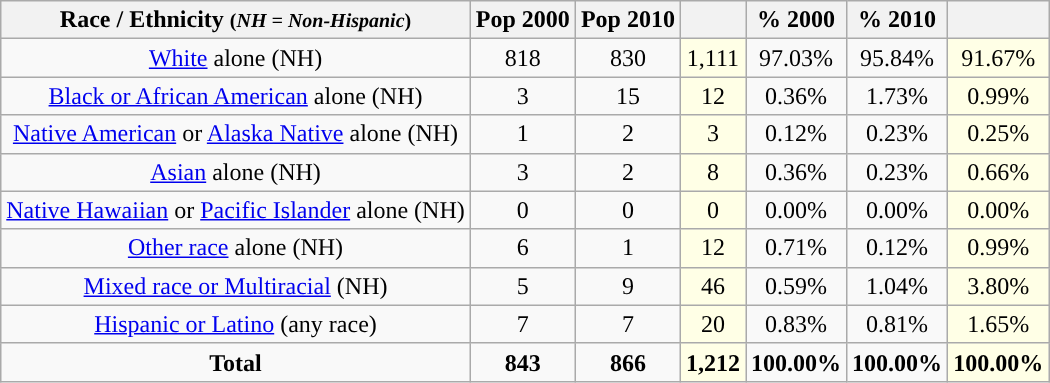<table class="wikitable" style="text-align:center;">
<tr>
<th>Race / Ethnicity <small>(<em>NH = Non-Hispanic</em>)</small></th>
<th>Pop 2000</th>
<th>Pop 2010</th>
<th></th>
<th>% 2000</th>
<th>% 2010</th>
<th></th>
</tr>
<tr>
<td><a href='#'>White</a> alone (NH)</td>
<td>818</td>
<td>830</td>
<td style='background: #ffffe6;'>1,111</td>
<td>97.03%</td>
<td>95.84%</td>
<td style='background: #ffffe6;'>91.67%</td>
</tr>
<tr>
<td><a href='#'>Black or African American</a> alone (NH)</td>
<td>3</td>
<td>15</td>
<td style='background: #ffffe6;'>12</td>
<td>0.36%</td>
<td>1.73%</td>
<td style='background: #ffffe6;'>0.99%</td>
</tr>
<tr>
<td><a href='#'>Native American</a> or <a href='#'>Alaska Native</a> alone (NH)</td>
<td>1</td>
<td>2</td>
<td style='background: #ffffe6;'>3</td>
<td>0.12%</td>
<td>0.23%</td>
<td style='background: #ffffe6;'>0.25%</td>
</tr>
<tr>
<td><a href='#'>Asian</a> alone (NH)</td>
<td>3</td>
<td>2</td>
<td style='background: #ffffe6;'>8</td>
<td>0.36%</td>
<td>0.23%</td>
<td style='background: #ffffe6;'>0.66%</td>
</tr>
<tr>
<td><a href='#'>Native Hawaiian</a> or <a href='#'>Pacific Islander</a> alone (NH)</td>
<td>0</td>
<td>0</td>
<td style='background: #ffffe6;'>0</td>
<td>0.00%</td>
<td>0.00%</td>
<td style='background: #ffffe6;'>0.00%</td>
</tr>
<tr>
<td><a href='#'>Other race</a> alone (NH)</td>
<td>6</td>
<td>1</td>
<td style='background: #ffffe6;'>12</td>
<td>0.71%</td>
<td>0.12%</td>
<td style='background: #ffffe6;'>0.99%</td>
</tr>
<tr>
<td><a href='#'>Mixed race or Multiracial</a> (NH)</td>
<td>5</td>
<td>9</td>
<td style='background: #ffffe6;'>46</td>
<td>0.59%</td>
<td>1.04%</td>
<td style='background: #ffffe6;'>3.80%</td>
</tr>
<tr>
<td><a href='#'>Hispanic or Latino</a> (any race)</td>
<td>7</td>
<td>7</td>
<td style='background: #ffffe6;'>20</td>
<td>0.83%</td>
<td>0.81%</td>
<td style='background: #ffffe6;'>1.65%</td>
</tr>
<tr>
<td><strong>Total</strong></td>
<td><strong>843</strong></td>
<td><strong>866</strong></td>
<td style='background: #ffffe6;'><strong>1,212</strong></td>
<td><strong>100.00%</strong></td>
<td><strong>100.00%</strong></td>
<td style='background: #ffffe6;'><strong>100.00%</strong></td>
</tr>
</table>
